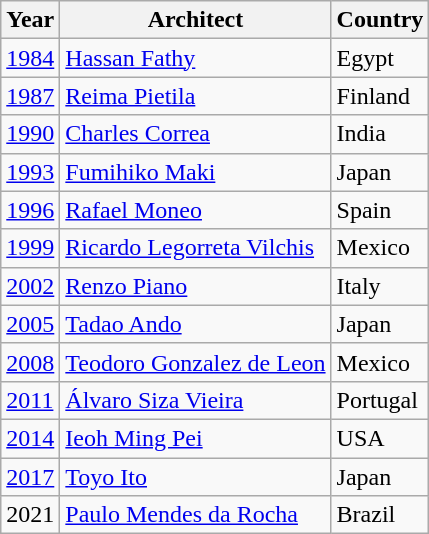<table class="wikitable" border="1">
<tr>
<th>Year</th>
<th>Architect</th>
<th>Country</th>
</tr>
<tr>
<td><a href='#'>1984</a></td>
<td><a href='#'>Hassan Fathy</a></td>
<td>Egypt</td>
</tr>
<tr>
<td><a href='#'>1987</a></td>
<td><a href='#'>Reima Pietila</a></td>
<td>Finland</td>
</tr>
<tr>
<td><a href='#'>1990</a></td>
<td><a href='#'>Charles Correa</a></td>
<td>India</td>
</tr>
<tr>
<td><a href='#'>1993</a></td>
<td><a href='#'>Fumihiko Maki</a></td>
<td>Japan</td>
</tr>
<tr>
<td><a href='#'>1996</a></td>
<td><a href='#'>Rafael Moneo</a></td>
<td>Spain</td>
</tr>
<tr>
<td><a href='#'>1999</a></td>
<td><a href='#'>Ricardo Legorreta Vilchis</a></td>
<td>Mexico</td>
</tr>
<tr>
<td><a href='#'>2002</a></td>
<td><a href='#'>Renzo Piano</a></td>
<td>Italy</td>
</tr>
<tr>
<td><a href='#'>2005</a></td>
<td><a href='#'>Tadao Ando</a></td>
<td>Japan</td>
</tr>
<tr>
<td><a href='#'>2008</a></td>
<td><a href='#'>Teodoro Gonzalez de Leon</a></td>
<td>Mexico</td>
</tr>
<tr>
<td><a href='#'>2011</a></td>
<td><a href='#'>Álvaro Siza Vieira</a></td>
<td>Portugal</td>
</tr>
<tr>
<td><a href='#'>2014</a></td>
<td><a href='#'>Ieoh Ming Pei</a></td>
<td>USA</td>
</tr>
<tr>
<td><a href='#'>2017</a></td>
<td><a href='#'>Toyo Ito</a></td>
<td>Japan</td>
</tr>
<tr>
<td>2021</td>
<td><a href='#'>Paulo Mendes da Rocha</a></td>
<td>Brazil</td>
</tr>
</table>
